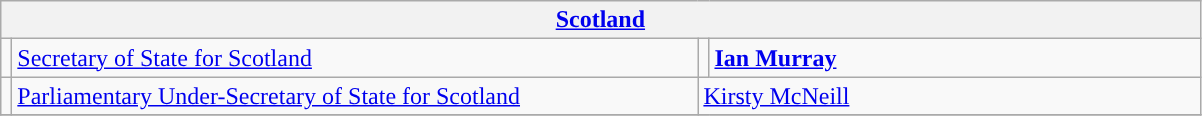<table class="wikitable">
<tr>
<th colspan="4"><a href='#'>Scotland</a></th>
</tr>
<tr>
<td style="background: "></td>
<td style="width: 450px;"><a href='#'>Secretary of State for Scotland</a></td>
<td style="background: "></td>
<td style="width: 320px;"><strong><a href='#'>Ian Murray</a></strong></td>
</tr>
<tr>
<td style="background: "></td>
<td><a href='#'>Parliamentary Under-Secretary of State for Scotland</a></td>
<td colspan="2"><a href='#'>Kirsty McNeill</a></td>
</tr>
<tr>
</tr>
</table>
